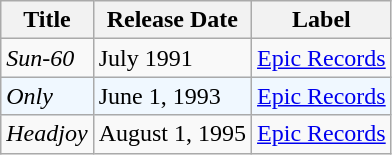<table class="wikitable">
<tr>
<th>Title</th>
<th>Release Date</th>
<th>Label</th>
</tr>
<tr>
<td><em>Sun-60</em></td>
<td>July 1991</td>
<td><a href='#'>Epic Records</a></td>
</tr>
<tr bgcolor="#F0F8FF">
<td><em>Only</em></td>
<td>June 1, 1993</td>
<td><a href='#'>Epic Records</a></td>
</tr>
<tr>
<td><em>Headjoy</em></td>
<td>August 1, 1995</td>
<td><a href='#'>Epic Records</a></td>
</tr>
</table>
